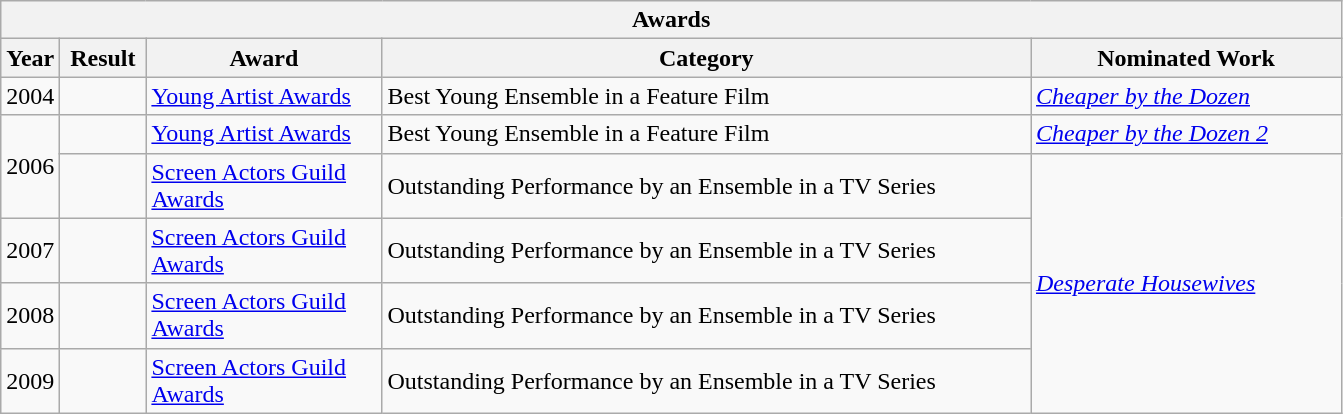<table class="wikitable">
<tr>
<th colspan="5">Awards</th>
</tr>
<tr>
<th align="center">Year</th>
<th width="50">Result</th>
<th width="150">Award</th>
<th width="425">Category</th>
<th width="200">Nominated Work</th>
</tr>
<tr>
<td>2004</td>
<td></td>
<td><a href='#'>Young Artist Awards</a></td>
<td>Best Young Ensemble in a Feature Film</td>
<td><em><a href='#'>Cheaper by the Dozen</a></em></td>
</tr>
<tr>
<td rowspan=2>2006</td>
<td></td>
<td><a href='#'>Young Artist Awards</a></td>
<td>Best Young Ensemble in a Feature Film</td>
<td><em><a href='#'>Cheaper by the Dozen 2</a></em></td>
</tr>
<tr>
<td></td>
<td><a href='#'>Screen Actors Guild Awards</a></td>
<td>Outstanding Performance by an Ensemble in a TV Series</td>
<td rowspan=4><em><a href='#'>Desperate Housewives</a></em></td>
</tr>
<tr>
<td>2007</td>
<td></td>
<td><a href='#'>Screen Actors Guild Awards</a></td>
<td>Outstanding Performance by an Ensemble in a TV Series</td>
</tr>
<tr>
<td>2008</td>
<td></td>
<td><a href='#'>Screen Actors Guild Awards</a></td>
<td>Outstanding Performance by an Ensemble in a TV Series</td>
</tr>
<tr>
<td>2009</td>
<td></td>
<td><a href='#'>Screen Actors Guild Awards</a></td>
<td>Outstanding Performance by an Ensemble in a TV Series</td>
</tr>
</table>
